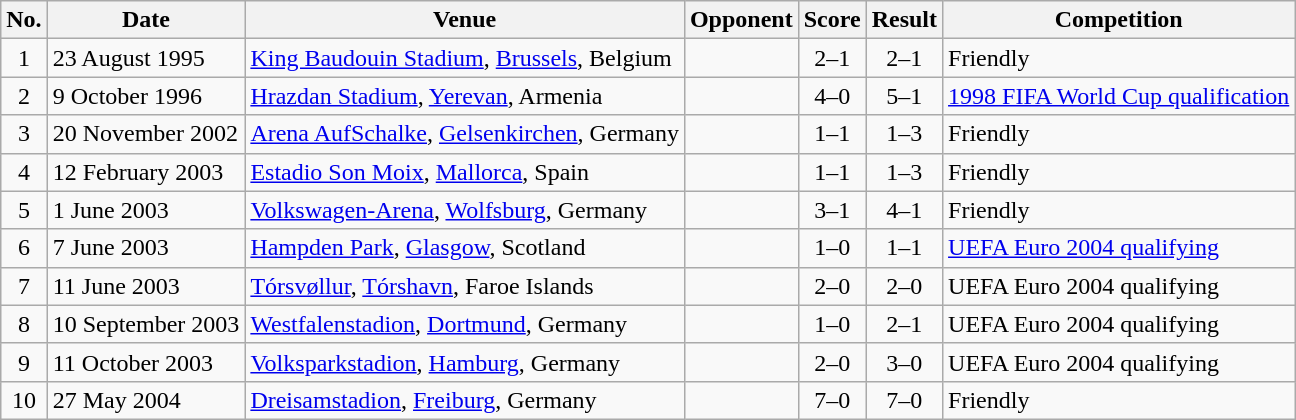<table class="wikitable sortable">
<tr>
<th scope="col">No.</th>
<th scope="col">Date</th>
<th scope="col">Venue</th>
<th scope="col">Opponent</th>
<th scope="col">Score</th>
<th scope="col">Result</th>
<th scope="col">Competition</th>
</tr>
<tr>
<td align="center">1</td>
<td>23 August 1995</td>
<td><a href='#'>King Baudouin Stadium</a>, <a href='#'>Brussels</a>, Belgium</td>
<td></td>
<td align="center">2–1</td>
<td align="center">2–1</td>
<td>Friendly</td>
</tr>
<tr>
<td align="center">2</td>
<td>9 October 1996</td>
<td><a href='#'>Hrazdan Stadium</a>, <a href='#'>Yerevan</a>, Armenia</td>
<td></td>
<td align="center">4–0</td>
<td align="center">5–1</td>
<td><a href='#'>1998 FIFA World Cup qualification</a></td>
</tr>
<tr>
<td align="center">3</td>
<td>20 November 2002</td>
<td><a href='#'>Arena AufSchalke</a>, <a href='#'>Gelsenkirchen</a>, Germany</td>
<td></td>
<td align="center">1–1</td>
<td align="center">1–3</td>
<td>Friendly</td>
</tr>
<tr>
<td align="center">4</td>
<td>12 February 2003</td>
<td><a href='#'>Estadio Son Moix</a>, <a href='#'>Mallorca</a>, Spain</td>
<td></td>
<td align="center">1–1</td>
<td align="center">1–3</td>
<td>Friendly</td>
</tr>
<tr>
<td align="center">5</td>
<td>1 June 2003</td>
<td><a href='#'>Volkswagen-Arena</a>, <a href='#'>Wolfsburg</a>, Germany</td>
<td></td>
<td align="center">3–1</td>
<td align="center">4–1</td>
<td>Friendly</td>
</tr>
<tr>
<td align="center">6</td>
<td>7 June 2003</td>
<td><a href='#'>Hampden Park</a>, <a href='#'>Glasgow</a>, Scotland</td>
<td></td>
<td align="center">1–0</td>
<td align="center">1–1</td>
<td><a href='#'>UEFA Euro 2004 qualifying</a></td>
</tr>
<tr>
<td align="center">7</td>
<td>11 June 2003</td>
<td><a href='#'>Tórsvøllur</a>, <a href='#'>Tórshavn</a>, Faroe Islands</td>
<td></td>
<td align="center">2–0</td>
<td align="center">2–0</td>
<td>UEFA Euro 2004 qualifying</td>
</tr>
<tr>
<td align="center">8</td>
<td>10 September 2003</td>
<td><a href='#'>Westfalenstadion</a>, <a href='#'>Dortmund</a>, Germany</td>
<td></td>
<td align="center">1–0</td>
<td align="center">2–1</td>
<td>UEFA Euro 2004 qualifying</td>
</tr>
<tr>
<td align="center">9</td>
<td>11 October 2003</td>
<td><a href='#'>Volksparkstadion</a>, <a href='#'>Hamburg</a>, Germany</td>
<td></td>
<td align="center">2–0</td>
<td align="center">3–0</td>
<td>UEFA Euro 2004 qualifying</td>
</tr>
<tr>
<td align="center">10</td>
<td>27 May 2004</td>
<td><a href='#'>Dreisamstadion</a>, <a href='#'>Freiburg</a>, Germany</td>
<td></td>
<td align="center">7–0</td>
<td align="center">7–0</td>
<td>Friendly</td>
</tr>
</table>
